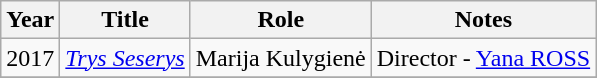<table class="wikitable sortable">
<tr>
<th>Year</th>
<th>Title</th>
<th>Role</th>
<th class="unsortable">Notes</th>
</tr>
<tr>
<td>2017</td>
<td><em><a href='#'>Trys Seserys</a></em></td>
<td>Marija Kulygienė</td>
<td>Director - <a href='#'>Yana ROSS</a></td>
</tr>
<tr>
</tr>
</table>
